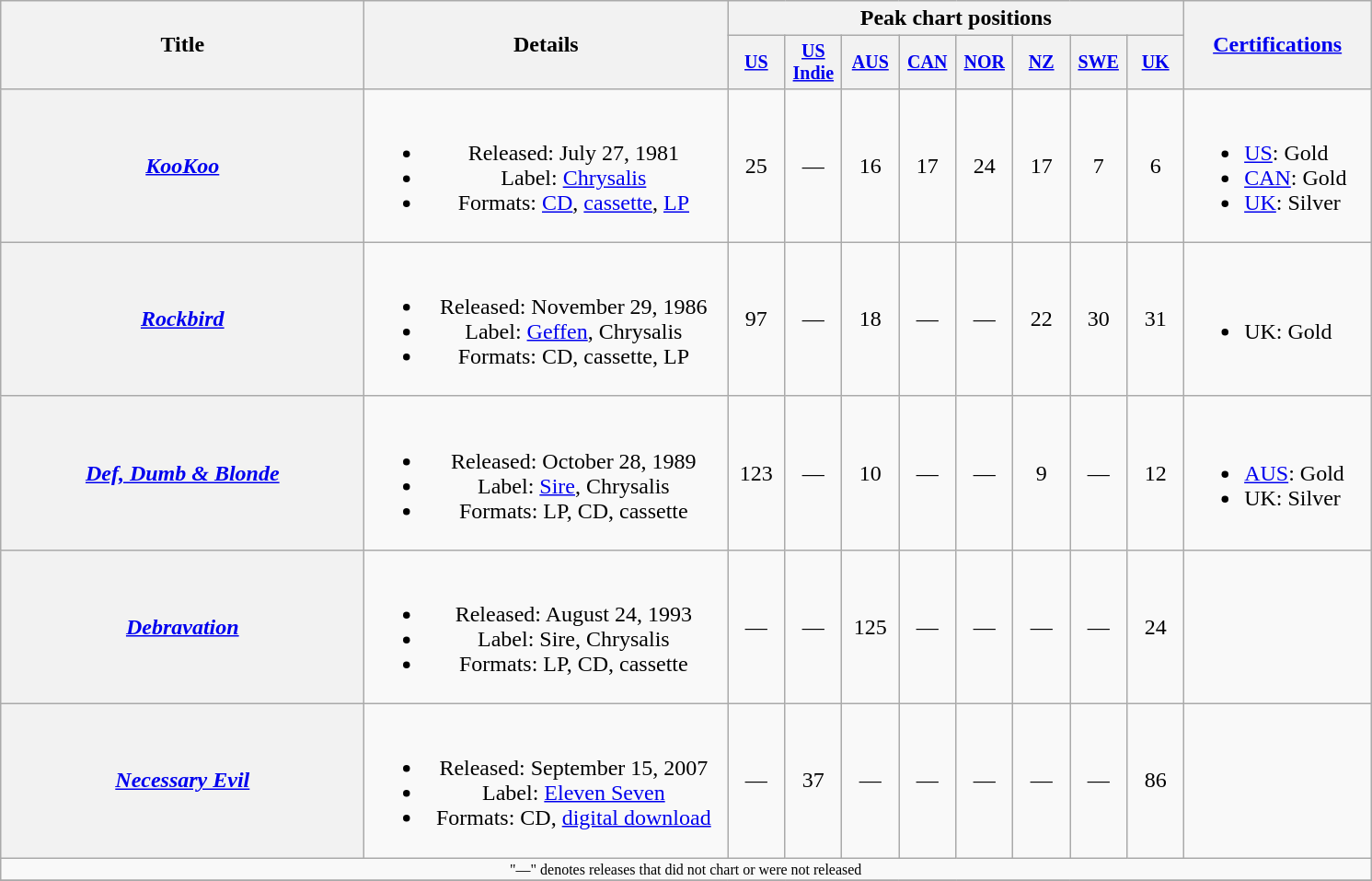<table class="wikitable plainrowheaders" style="text-align:center;">
<tr>
<th rowspan="2" style="width:16em;">Title</th>
<th rowspan="2" style="width:16em;">Details</th>
<th colspan="8">Peak chart positions</th>
<th rowspan="2" style="width:8em;"><a href='#'>Certifications</a></th>
</tr>
<tr style="font-size:smaller;">
<th width="35"><a href='#'>US</a><br></th>
<th width="35"><a href='#'>US Indie</a><br></th>
<th width="35"><a href='#'>AUS</a><br></th>
<th width="35"><a href='#'>CAN</a><br></th>
<th width="35"><a href='#'>NOR</a><br></th>
<th width="35"><a href='#'>NZ</a><br></th>
<th width="35"><a href='#'>SWE</a><br></th>
<th width="35"><a href='#'>UK</a><br></th>
</tr>
<tr>
<th scope="row"><em><a href='#'>KooKoo</a></em></th>
<td><br><ul><li>Released: July 27, 1981</li><li>Label: <a href='#'>Chrysalis</a></li><li>Formats: <a href='#'>CD</a>, <a href='#'>cassette</a>, <a href='#'>LP</a></li></ul></td>
<td>25</td>
<td>—</td>
<td>16</td>
<td>17</td>
<td>24</td>
<td>17</td>
<td>7</td>
<td>6</td>
<td align="left"><br><ul><li><a href='#'>US</a>: Gold</li><li><a href='#'>CAN</a>: Gold</li><li><a href='#'>UK</a>: Silver</li></ul></td>
</tr>
<tr>
<th scope="row"><em><a href='#'>Rockbird</a></em></th>
<td><br><ul><li>Released: November 29, 1986</li><li>Label: <a href='#'>Geffen</a>, Chrysalis</li><li>Formats: CD, cassette, LP</li></ul></td>
<td>97</td>
<td>—</td>
<td>18</td>
<td>—</td>
<td>—</td>
<td>22</td>
<td>30</td>
<td>31</td>
<td align="left"><br><ul><li>UK: Gold</li></ul></td>
</tr>
<tr>
<th scope="row"><em><a href='#'>Def, Dumb & Blonde</a></em></th>
<td><br><ul><li>Released: October 28, 1989</li><li>Label: <a href='#'>Sire</a>, Chrysalis</li><li>Formats: LP, CD, cassette</li></ul></td>
<td>123</td>
<td>—</td>
<td>10</td>
<td>—</td>
<td>—</td>
<td>9</td>
<td>—</td>
<td>12</td>
<td align="left"><br><ul><li><a href='#'>AUS</a>: Gold</li><li>UK: Silver</li></ul></td>
</tr>
<tr>
<th scope="row"><em><a href='#'>Debravation</a></em></th>
<td><br><ul><li>Released: August 24, 1993</li><li>Label: Sire, Chrysalis</li><li>Formats: LP, CD, cassette</li></ul></td>
<td>—</td>
<td>—</td>
<td>125</td>
<td>—</td>
<td>—</td>
<td>—</td>
<td>—</td>
<td>24</td>
<td></td>
</tr>
<tr>
<th scope="row"><em><a href='#'>Necessary Evil</a></em></th>
<td><br><ul><li>Released: September 15, 2007</li><li>Label: <a href='#'>Eleven Seven</a></li><li>Formats: CD, <a href='#'>digital download</a></li></ul></td>
<td>—</td>
<td>37</td>
<td>—</td>
<td>—</td>
<td>—</td>
<td>—</td>
<td>—</td>
<td>86</td>
<td></td>
</tr>
<tr>
<td colspan="11" style="font-size:8pt">"—" denotes releases that did not chart or were not released</td>
</tr>
<tr>
</tr>
</table>
